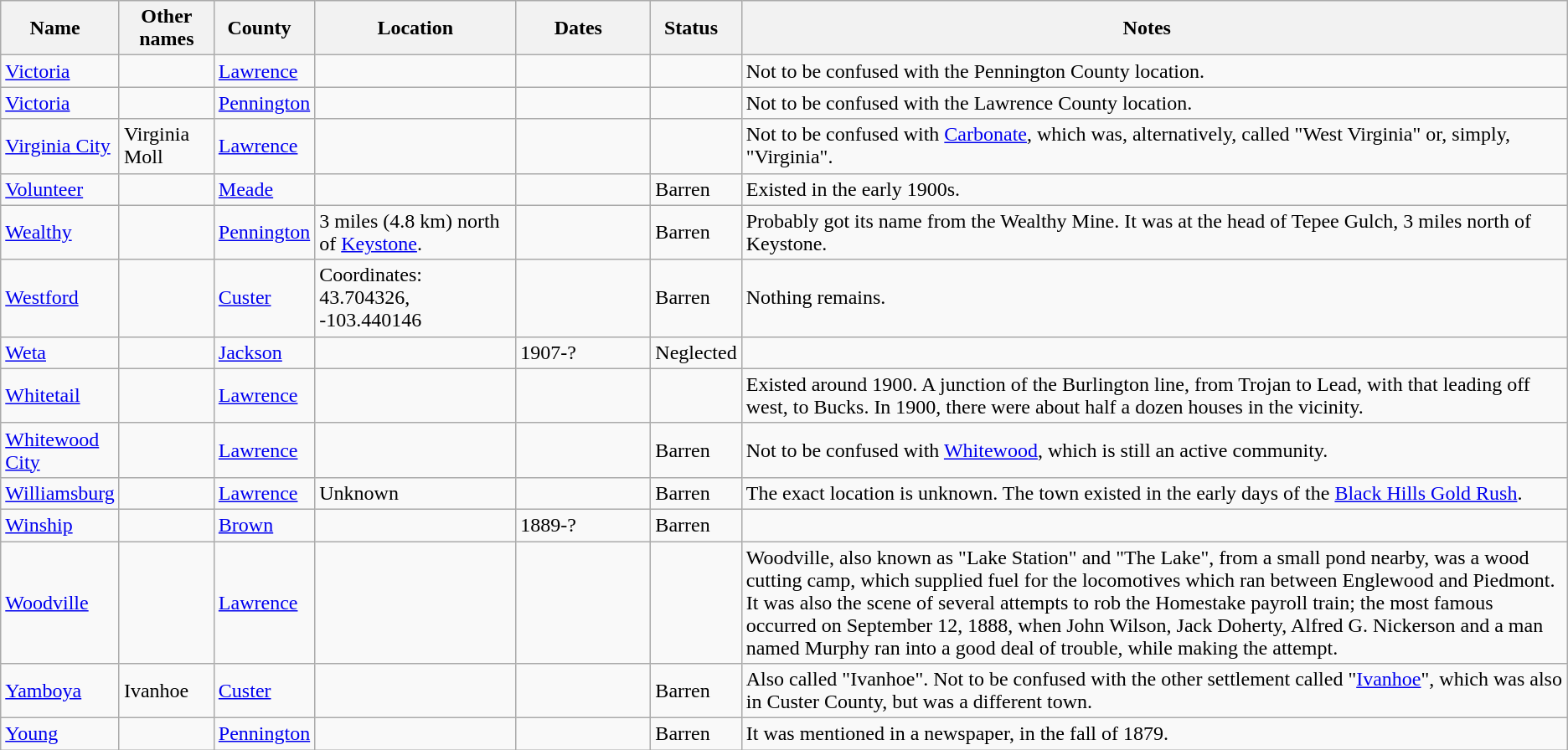<table class="wikitable sortable">
<tr>
<th width="80"><strong>Name</strong>  </th>
<th>Other names</th>
<th width="50"><strong>County</strong>  </th>
<th>Location</th>
<th width="100"><strong>Dates</strong>  </th>
<th width="50"><strong>Status</strong>  </th>
<th width="650" class="unsortable"><strong>Notes</strong>   </th>
</tr>
<tr ->
<td><a href='#'>Victoria</a></td>
<td></td>
<td><a href='#'>Lawrence</a></td>
<td></td>
<td></td>
<td></td>
<td>Not to be confused with the Pennington County location.</td>
</tr>
<tr ->
<td><a href='#'>Victoria</a></td>
<td></td>
<td><a href='#'>Pennington</a></td>
<td></td>
<td></td>
<td></td>
<td>Not to be confused with the Lawrence County location.</td>
</tr>
<tr ->
<td><a href='#'>Virginia City</a></td>
<td>Virginia Moll</td>
<td><a href='#'>Lawrence</a></td>
<td></td>
<td></td>
<td></td>
<td>Not to be confused with <a href='#'>Carbonate</a>, which was, alternatively, called "West Virginia" or, simply, "Virginia".</td>
</tr>
<tr ->
<td><a href='#'>Volunteer</a></td>
<td></td>
<td><a href='#'>Meade</a></td>
<td></td>
<td></td>
<td>Barren</td>
<td>Existed in the early 1900s.</td>
</tr>
<tr ->
<td><a href='#'>Wealthy</a></td>
<td></td>
<td><a href='#'>Pennington</a></td>
<td>3 miles (4.8 km) north of <a href='#'>Keystone</a>.</td>
<td></td>
<td>Barren</td>
<td>Probably got its name from the Wealthy Mine. It was at the head of Tepee Gulch, 3 miles north of Keystone.</td>
</tr>
<tr ->
<td><a href='#'>Westford</a></td>
<td></td>
<td><a href='#'>Custer</a></td>
<td>Coordinates: 43.704326, -103.440146</td>
<td></td>
<td>Barren</td>
<td>Nothing remains.</td>
</tr>
<tr ->
<td><a href='#'>Weta</a></td>
<td></td>
<td><a href='#'>Jackson</a></td>
<td></td>
<td>1907-?</td>
<td>Neglected</td>
<td></td>
</tr>
<tr ->
<td><a href='#'>Whitetail</a></td>
<td></td>
<td><a href='#'>Lawrence</a></td>
<td></td>
<td></td>
<td></td>
<td>Existed around 1900. A junction of the Burlington line, from Trojan to Lead, with that leading off west, to Bucks. In 1900, there were about half a dozen houses in the vicinity.</td>
</tr>
<tr ->
<td><a href='#'>Whitewood City</a></td>
<td></td>
<td><a href='#'>Lawrence</a></td>
<td></td>
<td></td>
<td>Barren</td>
<td>Not to be confused with <a href='#'>Whitewood</a>, which is still an active community.</td>
</tr>
<tr ->
<td><a href='#'>Williamsburg</a></td>
<td></td>
<td><a href='#'>Lawrence</a></td>
<td>Unknown</td>
<td></td>
<td>Barren</td>
<td>The exact location is unknown. The town existed in the early days of the <a href='#'>Black Hills Gold Rush</a>.</td>
</tr>
<tr ->
<td><a href='#'>Winship</a></td>
<td></td>
<td><a href='#'>Brown</a></td>
<td></td>
<td>1889-?</td>
<td>Barren</td>
<td></td>
</tr>
<tr ->
<td><a href='#'>Woodville</a></td>
<td></td>
<td><a href='#'>Lawrence</a></td>
<td></td>
<td></td>
<td></td>
<td>Woodville, also known as "Lake Station" and "The Lake", from a small pond nearby, was a wood cutting camp, which supplied fuel for the locomotives which ran between Englewood and Piedmont. It was also the scene of several attempts to rob the Homestake payroll train; the most famous occurred on September 12, 1888, when John Wilson, Jack Doherty, Alfred G. Nickerson and a man named Murphy ran into a good deal of trouble, while making the attempt.</td>
</tr>
<tr ->
<td><a href='#'>Yamboya</a></td>
<td>Ivanhoe</td>
<td><a href='#'>Custer</a></td>
<td></td>
<td></td>
<td>Barren</td>
<td>Also called "Ivanhoe". Not to be confused with the other settlement called "<a href='#'>Ivanhoe</a>", which was also in Custer County, but was a different town.</td>
</tr>
<tr ->
<td><a href='#'>Young</a></td>
<td></td>
<td><a href='#'>Pennington</a></td>
<td></td>
<td></td>
<td>Barren</td>
<td>It was mentioned in a newspaper, in the fall of 1879.</td>
</tr>
</table>
